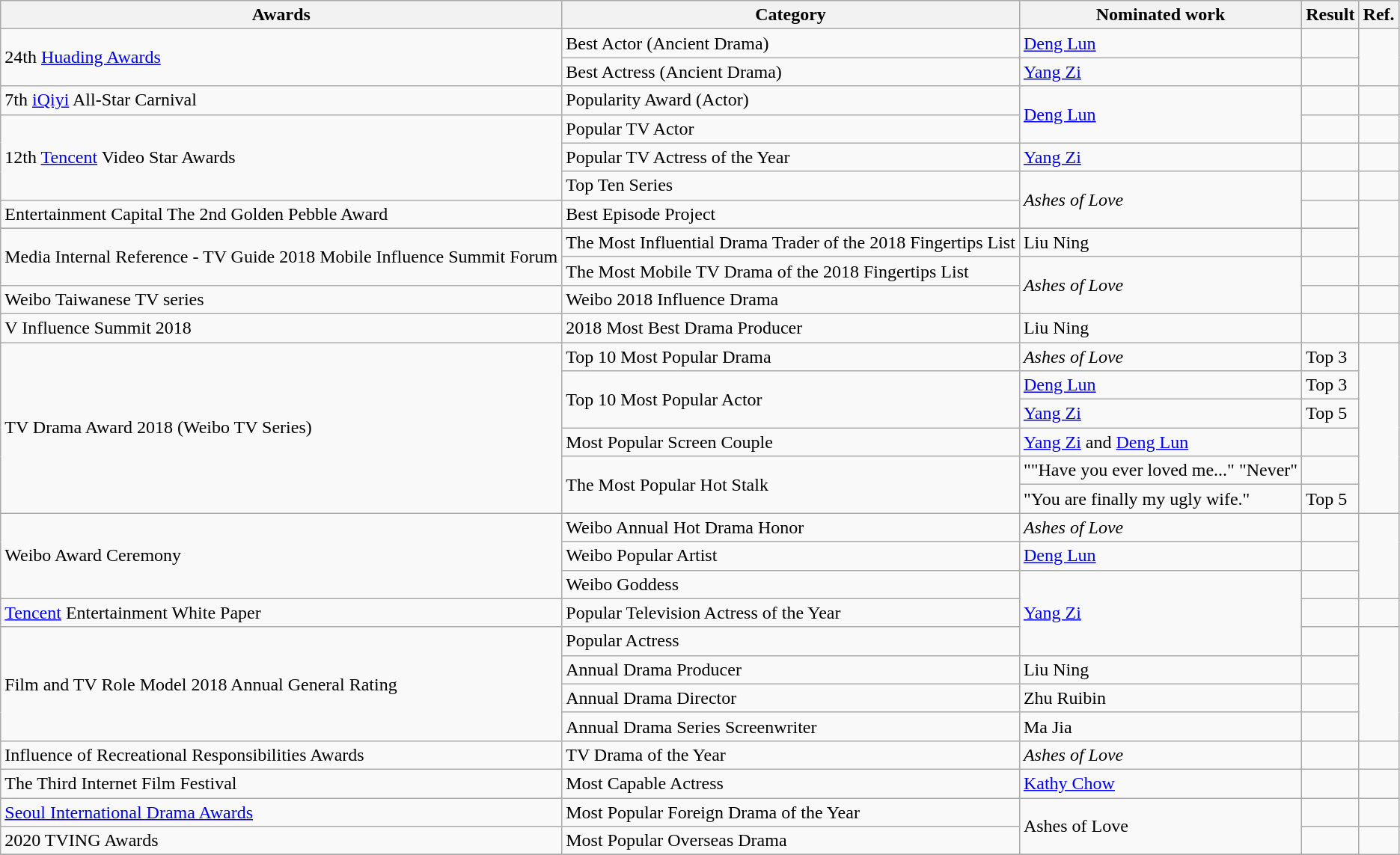<table class="wikitable">
<tr>
<th>Awards</th>
<th>Category</th>
<th>Nominated work</th>
<th>Result</th>
<th>Ref.</th>
</tr>
<tr>
<td rowspan=2>24th <a href='#'>Huading Awards</a></td>
<td>Best Actor (Ancient Drama)</td>
<td><a href='#'>Deng Lun</a></td>
<td></td>
<td rowspan=2></td>
</tr>
<tr>
<td>Best Actress (Ancient Drama)</td>
<td><a href='#'>Yang Zi</a></td>
<td></td>
</tr>
<tr>
<td>7th <a href='#'>iQiyi</a> All-Star Carnival</td>
<td>Popularity Award (Actor)</td>
<td rowspan=2><a href='#'>Deng Lun</a></td>
<td></td>
<td></td>
</tr>
<tr>
<td rowspan=3>12th <a href='#'>Tencent</a> Video Star Awards</td>
<td>Popular TV Actor</td>
<td></td>
<td></td>
</tr>
<tr>
<td>Popular TV Actress of the Year</td>
<td><a href='#'>Yang Zi</a></td>
<td></td>
<td></td>
</tr>
<tr>
<td>Top Ten Series</td>
<td rowspan=2><em>Ashes of Love</em></td>
<td></td>
<td></td>
</tr>
<tr>
<td>Entertainment Capital The 2nd Golden Pebble Award</td>
<td>Best Episode Project</td>
<td></td>
<td rowspan=3></td>
</tr>
<tr>
</tr>
<tr>
<td rowspan=2>Media Internal Reference - TV Guide 2018 Mobile Influence Summit Forum</td>
<td>The Most Influential Drama Trader of the 2018 Fingertips List</td>
<td>Liu Ning</td>
<td></td>
</tr>
<tr>
<td>The Most Mobile TV Drama of the 2018 Fingertips List</td>
<td rowspan=2><em>Ashes of Love</em></td>
<td></td>
</tr>
<tr>
<td>Weibo Taiwanese TV series</td>
<td>Weibo 2018 Influence Drama</td>
<td></td>
<td></td>
</tr>
<tr>
<td>V Influence Summit 2018</td>
<td>2018 Most Best Drama Producer</td>
<td>Liu Ning</td>
<td></td>
<td></td>
</tr>
<tr>
<td rowspan=6>TV Drama Award 2018 (Weibo TV Series)</td>
<td>Top 10 Most Popular Drama</td>
<td><em>Ashes of Love</em></td>
<td>Top 3</td>
<td rowspan=6></td>
</tr>
<tr>
<td rowspan=2>Top 10 Most Popular Actor</td>
<td><a href='#'>Deng Lun</a></td>
<td>Top 3</td>
</tr>
<tr>
<td><a href='#'>Yang Zi</a></td>
<td>Top 5</td>
</tr>
<tr>
<td>Most Popular Screen Couple</td>
<td><a href='#'>Yang Zi</a> and <a href='#'>Deng Lun</a></td>
<td></td>
</tr>
<tr>
<td rowspan=2>The Most Popular Hot Stalk</td>
<td>""Have you ever loved me..." "Never"</td>
<td></td>
</tr>
<tr>
<td>"You are finally my ugly wife."</td>
<td>Top 5</td>
</tr>
<tr>
<td rowspan=3>Weibo Award Ceremony</td>
<td>Weibo Annual Hot Drama Honor</td>
<td><em>Ashes of Love</em></td>
<td></td>
<td rowspan=3></td>
</tr>
<tr>
<td>Weibo Popular Artist</td>
<td><a href='#'>Deng Lun</a></td>
<td></td>
</tr>
<tr>
<td>Weibo Goddess</td>
<td rowspan=3><a href='#'>Yang Zi</a></td>
<td></td>
</tr>
<tr>
<td><a href='#'>Tencent</a> Entertainment White Paper</td>
<td>Popular Television Actress of the Year</td>
<td></td>
<td></td>
</tr>
<tr>
<td rowspan=4>Film and TV Role Model 2018 Annual General Rating</td>
<td>Popular Actress</td>
<td></td>
<td rowspan=4></td>
</tr>
<tr>
<td>Annual Drama Producer</td>
<td>Liu Ning</td>
<td></td>
</tr>
<tr>
<td>Annual Drama Director</td>
<td>Zhu Ruibin</td>
<td></td>
</tr>
<tr>
<td>Annual Drama Series Screenwriter</td>
<td>Ma Jia</td>
<td></td>
</tr>
<tr>
<td>Influence of Recreational Responsibilities Awards</td>
<td>TV Drama of the Year</td>
<td><em>Ashes of Love</em></td>
<td></td>
<td></td>
</tr>
<tr>
<td>The Third Internet Film Festival</td>
<td>Most Capable Actress</td>
<td><a href='#'>Kathy Chow</a></td>
<td></td>
<td></td>
</tr>
<tr>
<td><a href='#'>Seoul International Drama Awards</a></td>
<td>Most Popular Foreign Drama of the Year</td>
<td rowspan=2>Ashes of Love</td>
<td></td>
<td></td>
</tr>
<tr>
<td>2020 TVING Awards</td>
<td>Most Popular Overseas Drama</td>
<td></td>
</tr>
<tr>
</tr>
</table>
